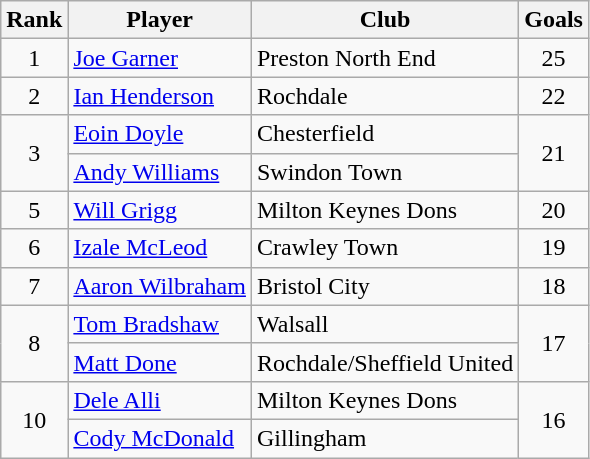<table class="wikitable" style="text-align:center">
<tr>
<th>Rank</th>
<th>Player</th>
<th>Club</th>
<th>Goals</th>
</tr>
<tr>
<td>1</td>
<td align="left"> <a href='#'>Joe Garner</a></td>
<td align="left">Preston North End</td>
<td>25</td>
</tr>
<tr>
<td>2</td>
<td align="left"> <a href='#'>Ian Henderson</a></td>
<td align="left">Rochdale</td>
<td>22</td>
</tr>
<tr>
<td rowspan="2">3</td>
<td align="left"> <a href='#'>Eoin Doyle</a></td>
<td align="left">Chesterfield</td>
<td rowspan="2">21</td>
</tr>
<tr>
<td align="left"> <a href='#'>Andy Williams</a></td>
<td align="left">Swindon Town</td>
</tr>
<tr>
<td>5</td>
<td align="left"> <a href='#'>Will Grigg</a></td>
<td align="left">Milton Keynes Dons</td>
<td>20</td>
</tr>
<tr>
<td>6</td>
<td align="left"> <a href='#'>Izale McLeod</a></td>
<td align="left">Crawley Town</td>
<td>19</td>
</tr>
<tr>
<td>7</td>
<td align="left"> <a href='#'>Aaron Wilbraham</a></td>
<td align="left">Bristol City</td>
<td>18</td>
</tr>
<tr>
<td rowspan="2">8</td>
<td align="left"> <a href='#'>Tom Bradshaw</a></td>
<td align="left">Walsall</td>
<td rowspan="2">17</td>
</tr>
<tr>
<td align="left"> <a href='#'>Matt Done</a></td>
<td align="left">Rochdale/Sheffield United</td>
</tr>
<tr>
<td rowspan="2">10</td>
<td align="left"> <a href='#'>Dele Alli</a></td>
<td align="left">Milton Keynes Dons</td>
<td rowspan="2">16</td>
</tr>
<tr>
<td align="left"> <a href='#'>Cody McDonald</a></td>
<td align="left">Gillingham</td>
</tr>
</table>
